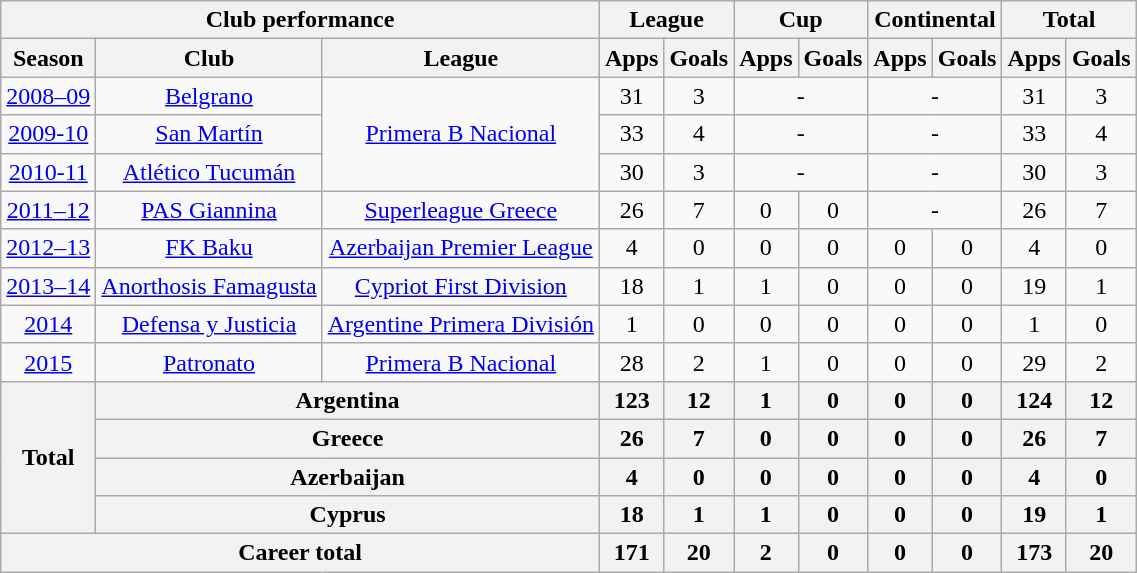<table class="wikitable" style="text-align:center">
<tr>
<th colspan=3>Club performance</th>
<th colspan=2>League</th>
<th colspan=2>Cup</th>
<th colspan=2>Continental</th>
<th colspan=2>Total</th>
</tr>
<tr>
<th>Season</th>
<th>Club</th>
<th>League</th>
<th>Apps</th>
<th>Goals</th>
<th>Apps</th>
<th>Goals</th>
<th>Apps</th>
<th>Goals</th>
<th>Apps</th>
<th>Goals</th>
</tr>
<tr>
<td><a href='#'>2008–09</a></td>
<td><a href='#'>Belgrano</a></td>
<td rowspan="3"><a href='#'>Primera B Nacional</a></td>
<td>31</td>
<td>3</td>
<td colspan="2">-</td>
<td colspan="2">-</td>
<td>31</td>
<td>3</td>
</tr>
<tr>
<td><a href='#'>2009-10</a></td>
<td><a href='#'>San Martín</a></td>
<td>33</td>
<td>4</td>
<td colspan="2">-</td>
<td colspan="2">-</td>
<td>33</td>
<td>4</td>
</tr>
<tr>
<td><a href='#'>2010-11</a></td>
<td><a href='#'>Atlético Tucumán</a></td>
<td>30</td>
<td>3</td>
<td colspan="2">-</td>
<td colspan="2">-</td>
<td>30</td>
<td>3</td>
</tr>
<tr>
<td><a href='#'>2011–12</a></td>
<td><a href='#'>PAS Giannina</a></td>
<td><a href='#'>Superleague Greece</a></td>
<td>26</td>
<td>7</td>
<td>0</td>
<td>0</td>
<td colspan="2">-</td>
<td>26</td>
<td>7</td>
</tr>
<tr>
<td><a href='#'>2012–13</a></td>
<td><a href='#'>FK Baku</a></td>
<td><a href='#'>Azerbaijan Premier League</a></td>
<td>4</td>
<td>0</td>
<td>0</td>
<td>0</td>
<td>0</td>
<td>0</td>
<td>4</td>
<td>0</td>
</tr>
<tr>
<td><a href='#'>2013–14</a></td>
<td><a href='#'>Anorthosis Famagusta</a></td>
<td><a href='#'>Cypriot First Division</a></td>
<td>18</td>
<td>1</td>
<td>1</td>
<td>0</td>
<td>0</td>
<td>0</td>
<td>19</td>
<td>1</td>
</tr>
<tr>
<td><a href='#'>2014</a></td>
<td><a href='#'>Defensa y Justicia</a></td>
<td><a href='#'>Argentine Primera División</a></td>
<td>1</td>
<td>0</td>
<td>0</td>
<td>0</td>
<td>0</td>
<td>0</td>
<td>1</td>
<td>0</td>
</tr>
<tr>
<td><a href='#'>2015</a></td>
<td><a href='#'>Patronato</a></td>
<td><a href='#'>Primera B Nacional</a></td>
<td>28</td>
<td>2</td>
<td>1</td>
<td>0</td>
<td>0</td>
<td>0</td>
<td>29</td>
<td>2</td>
</tr>
<tr>
<th rowspan=4>Total</th>
<th colspan=2>Argentina</th>
<th>123</th>
<th>12</th>
<th>1</th>
<th>0</th>
<th>0</th>
<th>0</th>
<th>124</th>
<th>12</th>
</tr>
<tr>
<th colspan=2>Greece</th>
<th>26</th>
<th>7</th>
<th>0</th>
<th>0</th>
<th>0</th>
<th>0</th>
<th>26</th>
<th>7</th>
</tr>
<tr>
<th colspan=2>Azerbaijan</th>
<th>4</th>
<th>0</th>
<th>0</th>
<th>0</th>
<th>0</th>
<th>0</th>
<th>4</th>
<th>0</th>
</tr>
<tr>
<th colspan=2>Cyprus</th>
<th>18</th>
<th>1</th>
<th>1</th>
<th>0</th>
<th>0</th>
<th>0</th>
<th>19</th>
<th>1</th>
</tr>
<tr>
<th colspan=3>Career total</th>
<th>171</th>
<th>20</th>
<th>2</th>
<th>0</th>
<th>0</th>
<th>0</th>
<th>173</th>
<th>20</th>
</tr>
</table>
